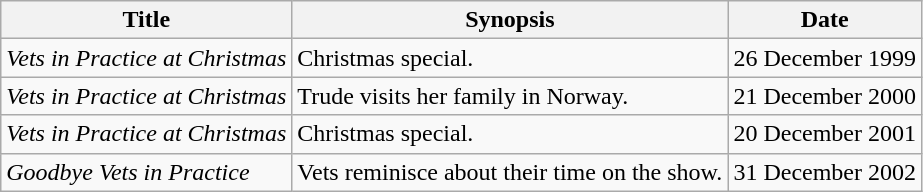<table class="wikitable">
<tr>
<th>Title</th>
<th>Synopsis</th>
<th>Date</th>
</tr>
<tr>
<td><em>Vets in Practice at Christmas</em></td>
<td>Christmas special.</td>
<td>26 December 1999</td>
</tr>
<tr>
<td><em>Vets in Practice at Christmas</em></td>
<td>Trude visits her family in Norway.</td>
<td>21 December 2000</td>
</tr>
<tr>
<td><em>Vets in Practice at Christmas</em></td>
<td>Christmas special.</td>
<td>20 December 2001</td>
</tr>
<tr>
<td><em>Goodbye Vets in Practice</em></td>
<td>Vets reminisce about their time on the show.</td>
<td>31 December 2002</td>
</tr>
</table>
